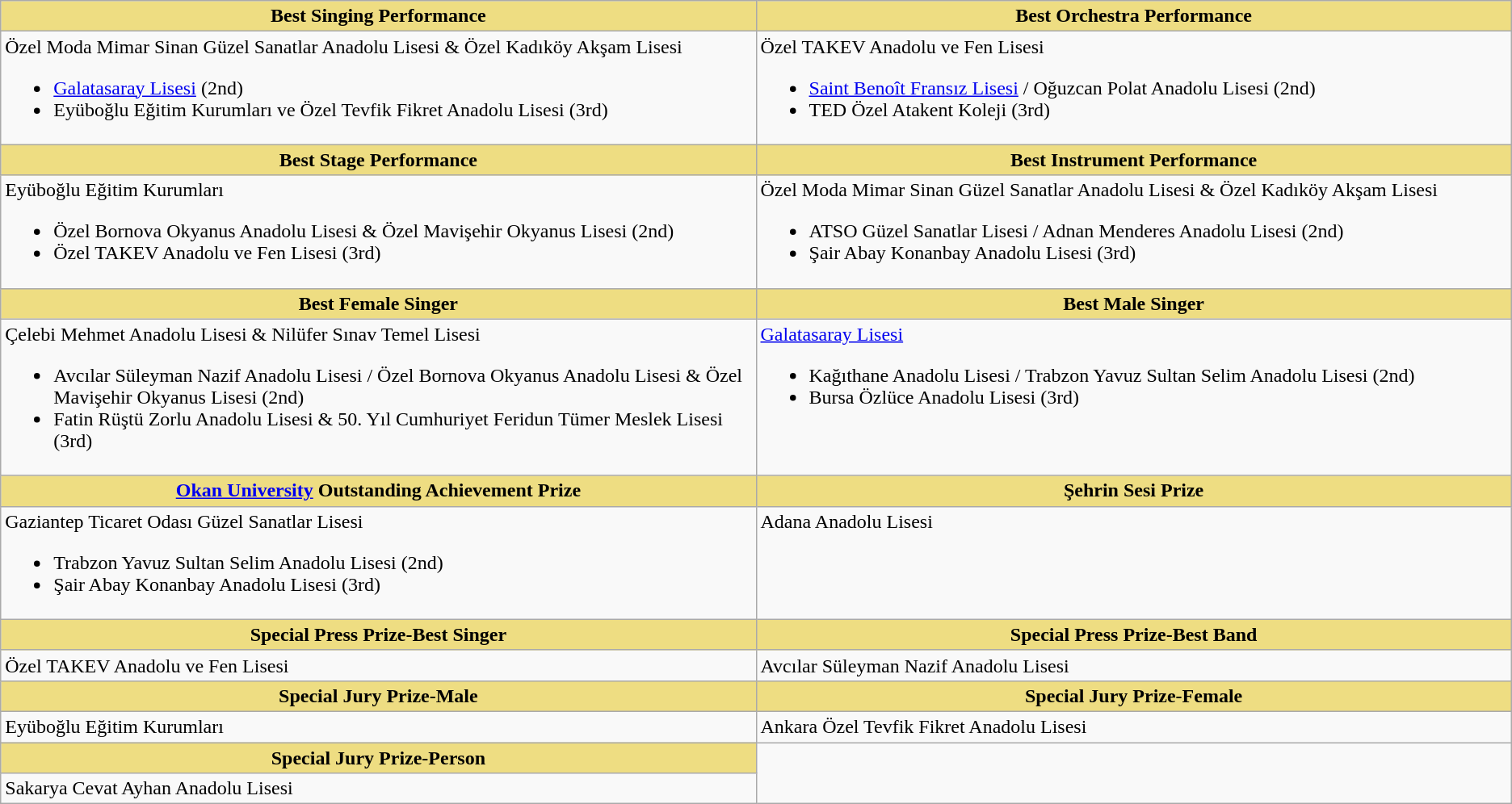<table class=wikitable>
<tr>
<th style="background:#EEDD82; width:50%">Best Singing Performance</th>
<th style="background:#EEDD82; width:50%">Best Orchestra Performance</th>
</tr>
<tr>
<td valign="top">Özel Moda Mimar Sinan Güzel Sanatlar Anadolu Lisesi & Özel Kadıköy Akşam Lisesi<br><ul><li><a href='#'>Galatasaray Lisesi</a> (2nd)</li><li>Eyüboğlu Eğitim Kurumları ve Özel Tevfik Fikret Anadolu Lisesi (3rd)</li></ul></td>
<td valign="top">Özel TAKEV Anadolu ve Fen Lisesi<br><ul><li><a href='#'>Saint Benoît Fransız Lisesi</a> / Oğuzcan Polat Anadolu Lisesi (2nd)</li><li>TED Özel Atakent Koleji (3rd)</li></ul></td>
</tr>
<tr>
<th style="background:#EEDD82; width:50%">Best Stage Performance</th>
<th style="background:#EEDD82; width:50%">Best Instrument Performance</th>
</tr>
<tr>
<td valign="top">Eyüboğlu Eğitim Kurumları<br><ul><li>Özel Bornova Okyanus Anadolu Lisesi & Özel Mavişehir Okyanus Lisesi (2nd)</li><li>Özel TAKEV Anadolu ve Fen Lisesi (3rd)</li></ul></td>
<td valign="top">Özel Moda Mimar Sinan Güzel Sanatlar Anadolu Lisesi & Özel Kadıköy Akşam Lisesi<br><ul><li>ATSO Güzel Sanatlar Lisesi / Adnan Menderes Anadolu Lisesi (2nd)</li><li>Şair Abay Konanbay Anadolu Lisesi (3rd)</li></ul></td>
</tr>
<tr>
<th style="background:#EEDD82; width:50%">Best Female Singer</th>
<th style="background:#EEDD82; width:50%">Best Male Singer</th>
</tr>
<tr>
<td valign="top">Çelebi Mehmet Anadolu Lisesi & Nilüfer Sınav Temel Lisesi<br><ul><li>Avcılar Süleyman Nazif Anadolu Lisesi / Özel Bornova Okyanus Anadolu Lisesi & Özel Mavişehir Okyanus Lisesi (2nd)</li><li>Fatin Rüştü Zorlu Anadolu Lisesi & 50. Yıl Cumhuriyet Feridun Tümer Meslek Lisesi (3rd)</li></ul></td>
<td valign="top"><a href='#'>Galatasaray Lisesi</a><br><ul><li>Kağıthane Anadolu Lisesi / Trabzon Yavuz Sultan Selim Anadolu Lisesi (2nd)</li><li>Bursa Özlüce Anadolu Lisesi (3rd)</li></ul></td>
</tr>
<tr>
<th style="background:#EEDD82; width:50%"><a href='#'>Okan University</a> Outstanding Achievement Prize</th>
<th style="background:#EEDD82; width:50%">Şehrin Sesi Prize</th>
</tr>
<tr>
<td valign="top">Gaziantep Ticaret Odası Güzel Sanatlar Lisesi<br><ul><li>Trabzon Yavuz Sultan Selim Anadolu Lisesi (2nd)</li><li>Şair Abay Konanbay Anadolu Lisesi (3rd)</li></ul></td>
<td valign="top">Adana Anadolu Lisesi</td>
</tr>
<tr>
<th style="background:#EEDD82; width:50%">Special Press Prize-Best Singer</th>
<th style="background:#EEDD82; width:50%">Special Press Prize-Best Band</th>
</tr>
<tr>
<td valign="top">Özel TAKEV Anadolu ve Fen Lisesi</td>
<td valign="top">Avcılar Süleyman Nazif Anadolu Lisesi</td>
</tr>
<tr>
<th style="background:#EEDD82; width:50%">Special Jury Prize-Male</th>
<th style="background:#EEDD82; width:50%">Special Jury Prize-Female</th>
</tr>
<tr>
<td valign="top">Eyüboğlu Eğitim Kurumları</td>
<td valign="top">Ankara Özel Tevfik Fikret Anadolu Lisesi</td>
</tr>
<tr>
<th style="background:#EEDD82; width:50%">Special Jury Prize-Person</th>
</tr>
<tr>
<td valign="top">Sakarya Cevat Ayhan Anadolu Lisesi</td>
</tr>
</table>
